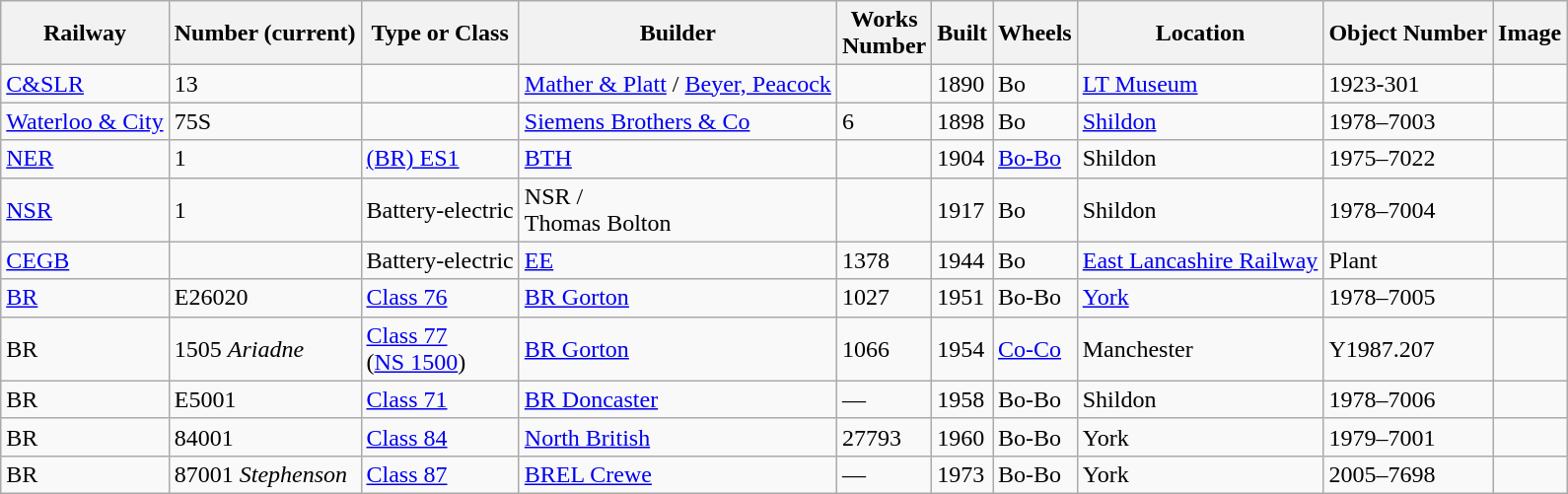<table class="wikitable sortable">
<tr>
<th>Railway</th>
<th>Number (current)</th>
<th>Type or Class</th>
<th>Builder</th>
<th>Works<br>Number</th>
<th>Built</th>
<th>Wheels</th>
<th>Location</th>
<th>Object Number</th>
<th>Image</th>
</tr>
<tr>
<td><a href='#'>C&SLR</a></td>
<td>13</td>
<td></td>
<td><a href='#'>Mather & Platt</a> / <a href='#'>Beyer, Peacock</a></td>
<td></td>
<td>1890</td>
<td>Bo</td>
<td><a href='#'>LT Museum</a></td>
<td>1923-301</td>
<td></td>
</tr>
<tr>
<td><a href='#'>Waterloo & City</a></td>
<td>75S</td>
<td></td>
<td><a href='#'>Siemens Brothers & Co</a></td>
<td>6</td>
<td>1898</td>
<td>Bo</td>
<td><a href='#'>Shildon</a></td>
<td>1978–7003</td>
<td></td>
</tr>
<tr>
<td><a href='#'>NER</a></td>
<td>1</td>
<td><a href='#'>(BR) ES1</a></td>
<td><a href='#'>BTH</a></td>
<td></td>
<td>1904</td>
<td><a href='#'>Bo-Bo</a></td>
<td>Shildon</td>
<td>1975–7022</td>
<td></td>
</tr>
<tr>
<td><a href='#'>NSR</a></td>
<td>1</td>
<td>Battery-electric</td>
<td>NSR /<br>Thomas Bolton</td>
<td></td>
<td>1917</td>
<td>Bo</td>
<td>Shildon</td>
<td>1978–7004</td>
<td></td>
</tr>
<tr>
<td><a href='#'>CEGB</a></td>
<td></td>
<td>Battery-electric</td>
<td><a href='#'>EE</a></td>
<td>1378</td>
<td>1944</td>
<td>Bo</td>
<td><a href='#'>East Lancashire Railway</a></td>
<td>Plant</td>
<td></td>
</tr>
<tr>
<td><a href='#'>BR</a></td>
<td>E26020</td>
<td><a href='#'>Class 76</a></td>
<td><a href='#'>BR Gorton</a></td>
<td>1027</td>
<td>1951</td>
<td>Bo-Bo</td>
<td><a href='#'>York</a></td>
<td>1978–7005</td>
<td></td>
</tr>
<tr>
<td>BR</td>
<td>1505 <em>Ariadne</em> </td>
<td><a href='#'>Class 77</a><br>(<a href='#'>NS 1500</a>)</td>
<td><a href='#'>BR Gorton</a></td>
<td>1066</td>
<td>1954</td>
<td><a href='#'>Co-Co</a></td>
<td>Manchester</td>
<td>Y1987.207</td>
<td></td>
</tr>
<tr>
<td>BR</td>
<td>E5001</td>
<td><a href='#'>Class 71</a></td>
<td><a href='#'>BR Doncaster</a></td>
<td>—</td>
<td>1958</td>
<td>Bo-Bo</td>
<td>Shildon</td>
<td>1978–7006</td>
<td></td>
</tr>
<tr>
<td>BR</td>
<td>84001</td>
<td><a href='#'>Class 84</a></td>
<td><a href='#'>North British</a></td>
<td>27793</td>
<td>1960</td>
<td>Bo-Bo</td>
<td>York</td>
<td>1979–7001</td>
<td></td>
</tr>
<tr>
<td>BR</td>
<td>87001 <em>Stephenson</em></td>
<td><a href='#'>Class 87</a></td>
<td><a href='#'>BREL Crewe</a></td>
<td>—</td>
<td>1973</td>
<td>Bo-Bo</td>
<td>York</td>
<td>2005–7698</td>
<td></td>
</tr>
</table>
